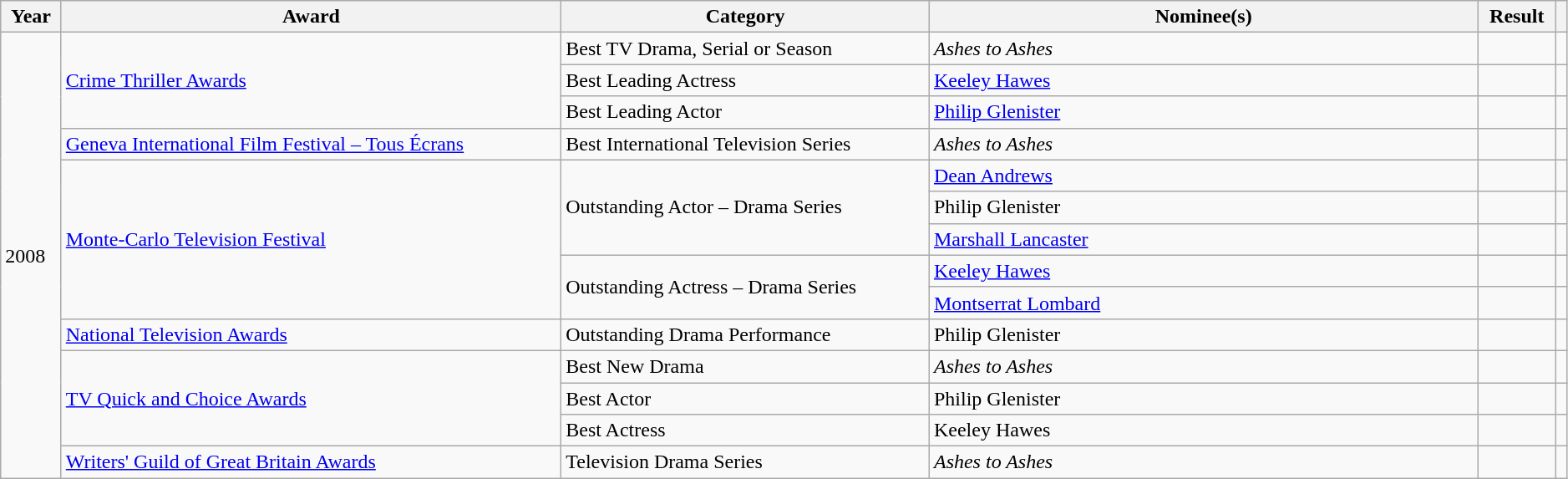<table class="wikitable sortable plainrowheaders" style="width:99%;">
<tr>
<th scope="col">Year</th>
<th scope="col">Award</th>
<th scope="col">Category</th>
<th scope="col" style="width:35%;">Nominee(s)</th>
<th scope="col">Result</th>
<th scope="col" class="unsortable"></th>
</tr>
<tr>
<td rowspan="14">2008</td>
<td rowspan="3"><a href='#'>Crime Thriller Awards</a></td>
<td>Best TV Drama, Serial or Season</td>
<td><em>Ashes to Ashes</em></td>
<td></td>
<td style="text-align:center;"></td>
</tr>
<tr>
<td>Best Leading Actress</td>
<td><a href='#'>Keeley Hawes</a></td>
<td></td>
<td style="text-align:center;"></td>
</tr>
<tr>
<td>Best Leading Actor</td>
<td><a href='#'>Philip Glenister</a></td>
<td></td>
<td style="text-align:center;"></td>
</tr>
<tr>
<td><a href='#'>Geneva International Film Festival – Tous Écrans</a></td>
<td>Best International Television Series</td>
<td><em>Ashes to Ashes</em></td>
<td></td>
<td style="text-align:center;"></td>
</tr>
<tr>
<td rowspan="5"><a href='#'>Monte-Carlo Television Festival</a></td>
<td rowspan ="3">Outstanding Actor – Drama Series</td>
<td><a href='#'>Dean Andrews</a></td>
<td></td>
<td style="text-align:center;"></td>
</tr>
<tr>
<td>Philip Glenister</td>
<td></td>
<td style="text-align:center;"></td>
</tr>
<tr>
<td><a href='#'>Marshall Lancaster</a></td>
<td></td>
<td style="text-align:center;"></td>
</tr>
<tr>
<td rowspan ="2">Outstanding Actress – Drama Series</td>
<td><a href='#'>Keeley Hawes</a></td>
<td></td>
<td style="text-align:center;"></td>
</tr>
<tr>
<td><a href='#'>Montserrat Lombard</a></td>
<td></td>
<td style="text-align:center;"></td>
</tr>
<tr>
<td><a href='#'>National Television Awards</a></td>
<td>Outstanding Drama Performance</td>
<td>Philip Glenister</td>
<td></td>
<td style="text-align:center;"></td>
</tr>
<tr>
<td rowspan="3"><a href='#'>TV Quick and Choice Awards</a></td>
<td>Best New Drama</td>
<td><em>Ashes to Ashes</em></td>
<td></td>
<td></td>
</tr>
<tr>
<td>Best Actor</td>
<td>Philip Glenister</td>
<td></td>
<td></td>
</tr>
<tr>
<td>Best Actress</td>
<td>Keeley Hawes</td>
<td></td>
<td></td>
</tr>
<tr>
<td><a href='#'>Writers' Guild of Great Britain Awards</a></td>
<td>Television Drama Series</td>
<td><em>Ashes to Ashes</em></td>
<td></td>
<td style="text-align:center;"></td>
</tr>
</table>
